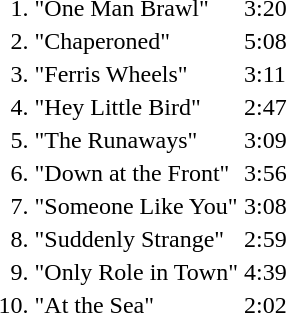<table style="background: transparent; margin: auto auto auto 2em;">
<tr>
<td align="right">1.</td>
<td>"One Man Brawl"</td>
<td>3:20</td>
</tr>
<tr>
<td align="right">2.</td>
<td>"Chaperoned"</td>
<td>5:08</td>
</tr>
<tr>
<td align="right">3.</td>
<td>"Ferris Wheels"</td>
<td>3:11</td>
</tr>
<tr>
<td align="right">4.</td>
<td>"Hey Little Bird"</td>
<td>2:47</td>
</tr>
<tr>
<td align="right">5.</td>
<td>"The Runaways"</td>
<td>3:09</td>
</tr>
<tr>
<td align="right">6.</td>
<td>"Down at the Front"</td>
<td>3:56</td>
</tr>
<tr>
<td align="right">7.</td>
<td>"Someone Like You"</td>
<td>3:08</td>
</tr>
<tr>
<td align="right">8.</td>
<td>"Suddenly Strange"</td>
<td>2:59</td>
</tr>
<tr>
<td align="right">9.</td>
<td>"Only Role in Town"</td>
<td>4:39</td>
</tr>
<tr>
<td align="right">10.</td>
<td>"At the Sea"</td>
<td>2:02</td>
</tr>
<tr>
</tr>
</table>
